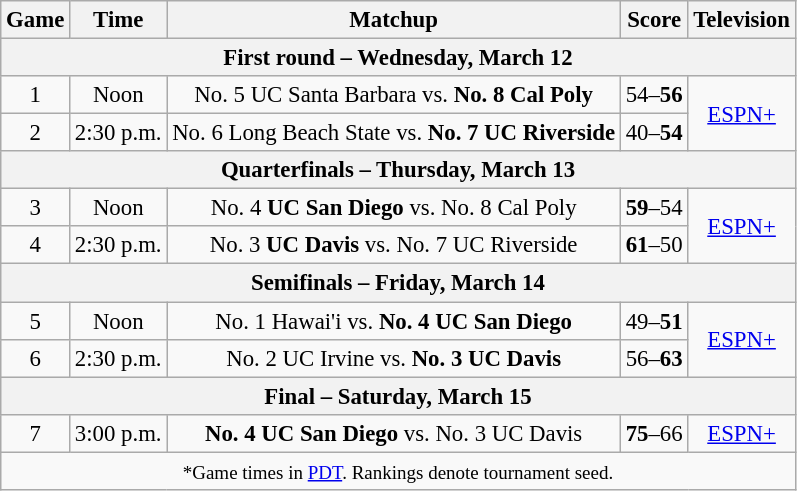<table class="wikitable" style="font-size: 95%;text-align:center">
<tr>
<th>Game</th>
<th>Time</th>
<th>Matchup</th>
<th>Score</th>
<th>Television</th>
</tr>
<tr>
<th colspan="5">First round – Wednesday, March 12</th>
</tr>
<tr>
<td>1</td>
<td>Noon</td>
<td>No. 5 UC Santa Barbara vs. <strong>No. 8 Cal Poly</strong></td>
<td>54–<strong>56</strong></td>
<td rowspan="2"><a href='#'>ESPN+</a></td>
</tr>
<tr>
<td>2</td>
<td>2:30 p.m.</td>
<td>No. 6 Long Beach State vs. <strong>No. 7 UC Riverside</strong></td>
<td>40–<strong>54</strong></td>
</tr>
<tr>
<th colspan="5">Quarterfinals – Thursday, March 13</th>
</tr>
<tr>
<td>3</td>
<td>Noon</td>
<td>No. 4 <strong>UC San Diego</strong> vs. No. 8 Cal Poly</td>
<td><strong>59</strong>–54</td>
<td rowspan="2"><a href='#'>ESPN+</a></td>
</tr>
<tr>
<td>4</td>
<td>2:30 p.m.</td>
<td>No. 3 <strong>UC Davis</strong> vs. No. 7 UC Riverside</td>
<td><strong>61</strong>–50</td>
</tr>
<tr>
<th colspan="5">Semifinals – Friday, March 14</th>
</tr>
<tr>
<td>5</td>
<td>Noon</td>
<td>No. 1 Hawai'i vs. <strong>No. 4 UC San Diego</strong></td>
<td>49–<strong>51</strong></td>
<td rowspan="2"><a href='#'>ESPN+</a></td>
</tr>
<tr>
<td>6</td>
<td>2:30 p.m.</td>
<td>No. 2 UC Irvine vs. <strong>No. 3 UC Davis</strong></td>
<td>56–<strong>63</strong></td>
</tr>
<tr>
<th colspan="5">Final – Saturday, March 15</th>
</tr>
<tr>
<td>7</td>
<td>3:00 p.m.</td>
<td><strong>No. 4 UC San Diego</strong> vs. No. 3 UC Davis</td>
<td><strong>75</strong>–66</td>
<td><a href='#'>ESPN+</a></td>
</tr>
<tr>
<td colspan="5"><small>*Game times in <a href='#'>PDT</a>. Rankings denote tournament seed.</small></td>
</tr>
</table>
